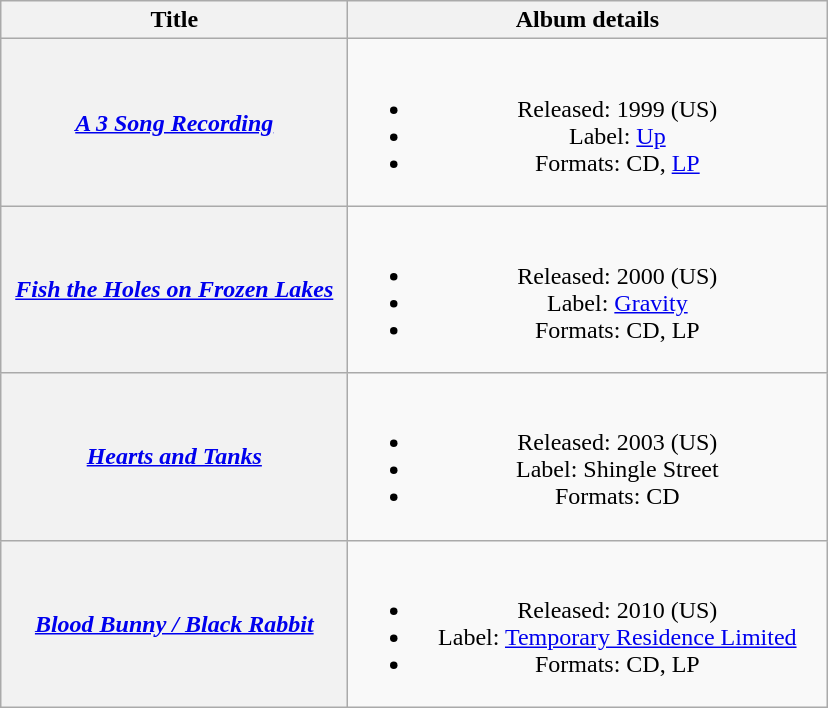<table class="wikitable plainrowheaders" style="text-align:center;">
<tr>
<th scope="col" rowspan="1" style="width:14em;">Title</th>
<th scope="col" rowspan="1" style="width:19.5em;">Album details</th>
</tr>
<tr>
<th scope="row"><em><a href='#'>A 3 Song Recording</a></em></th>
<td><br><ul><li>Released: 1999 <span>(US)</span></li><li>Label: <a href='#'>Up</a></li><li>Formats: CD, <a href='#'>LP</a></li></ul></td>
</tr>
<tr>
<th scope="row"><em><a href='#'>Fish the Holes on Frozen Lakes</a></em></th>
<td><br><ul><li>Released: 2000 <span>(US)</span></li><li>Label: <a href='#'>Gravity</a></li><li>Formats: CD, LP</li></ul></td>
</tr>
<tr>
<th scope="row"><em><a href='#'>Hearts and Tanks</a></em></th>
<td><br><ul><li>Released: 2003 <span>(US)</span></li><li>Label: Shingle Street</li><li>Formats: CD</li></ul></td>
</tr>
<tr>
<th scope="row"><em><a href='#'>Blood Bunny / Black Rabbit</a></em></th>
<td><br><ul><li>Released: 2010 <span>(US)</span></li><li>Label: <a href='#'>Temporary Residence Limited</a></li><li>Formats: CD, LP</li></ul></td>
</tr>
</table>
